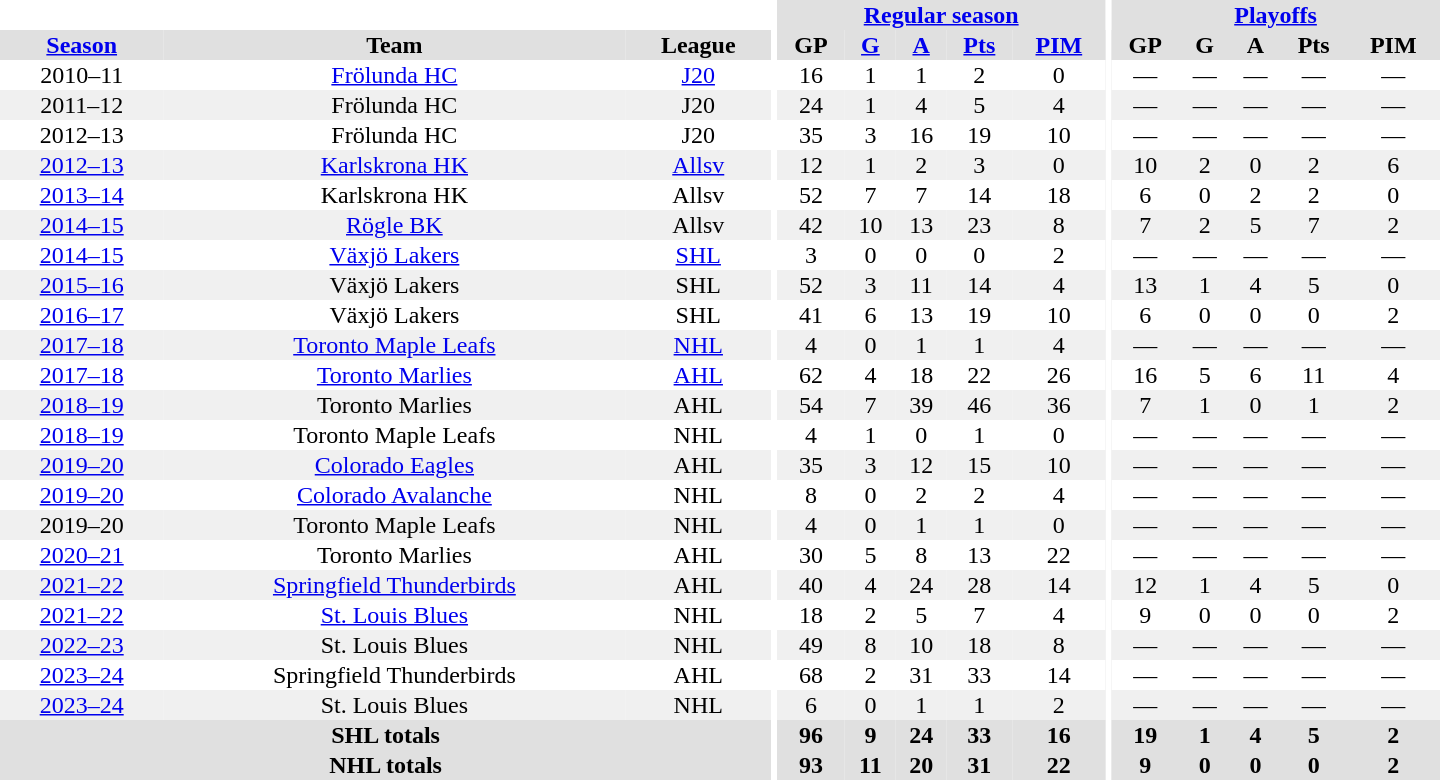<table border="0" cellpadding="1" cellspacing="0" style="text-align:center; width:60em">
<tr bgcolor="#e0e0e0">
<th colspan="3" bgcolor="#ffffff"></th>
<th rowspan="99" bgcolor="#ffffff"></th>
<th colspan="5"><a href='#'>Regular season</a></th>
<th rowspan="99" bgcolor="#ffffff"></th>
<th colspan="5"><a href='#'>Playoffs</a></th>
</tr>
<tr bgcolor="#e0e0e0">
<th><a href='#'>Season</a></th>
<th>Team</th>
<th>League</th>
<th>GP</th>
<th><a href='#'>G</a></th>
<th><a href='#'>A</a></th>
<th><a href='#'>Pts</a></th>
<th><a href='#'>PIM</a></th>
<th>GP</th>
<th>G</th>
<th>A</th>
<th>Pts</th>
<th>PIM</th>
</tr>
<tr>
<td>2010–11</td>
<td><a href='#'>Frölunda HC</a></td>
<td><a href='#'>J20</a></td>
<td>16</td>
<td>1</td>
<td>1</td>
<td>2</td>
<td>0</td>
<td>—</td>
<td>—</td>
<td>—</td>
<td>—</td>
<td>—</td>
</tr>
<tr bgcolor="#f0f0f0">
<td>2011–12</td>
<td>Frölunda HC</td>
<td>J20</td>
<td>24</td>
<td>1</td>
<td>4</td>
<td>5</td>
<td>4</td>
<td>—</td>
<td>—</td>
<td>—</td>
<td>—</td>
<td>—</td>
</tr>
<tr>
<td>2012–13</td>
<td>Frölunda HC</td>
<td>J20</td>
<td>35</td>
<td>3</td>
<td>16</td>
<td>19</td>
<td>10</td>
<td>—</td>
<td>—</td>
<td>—</td>
<td>—</td>
<td>—</td>
</tr>
<tr bgcolor="#f0f0f0">
<td><a href='#'>2012–13</a></td>
<td><a href='#'>Karlskrona HK</a></td>
<td><a href='#'>Allsv</a></td>
<td>12</td>
<td>1</td>
<td>2</td>
<td>3</td>
<td>0</td>
<td>10</td>
<td>2</td>
<td>0</td>
<td>2</td>
<td>6</td>
</tr>
<tr>
<td><a href='#'>2013–14</a></td>
<td>Karlskrona HK</td>
<td>Allsv</td>
<td>52</td>
<td>7</td>
<td>7</td>
<td>14</td>
<td>18</td>
<td>6</td>
<td>0</td>
<td>2</td>
<td>2</td>
<td>0</td>
</tr>
<tr bgcolor="#f0f0f0">
<td><a href='#'>2014–15</a></td>
<td><a href='#'>Rögle BK</a></td>
<td>Allsv</td>
<td>42</td>
<td>10</td>
<td>13</td>
<td>23</td>
<td>8</td>
<td>7</td>
<td>2</td>
<td>5</td>
<td>7</td>
<td>2</td>
</tr>
<tr>
<td><a href='#'>2014–15</a></td>
<td><a href='#'>Växjö Lakers</a></td>
<td><a href='#'>SHL</a></td>
<td>3</td>
<td>0</td>
<td>0</td>
<td>0</td>
<td>2</td>
<td>—</td>
<td>—</td>
<td>—</td>
<td>—</td>
<td>—</td>
</tr>
<tr bgcolor="#f0f0f0">
<td><a href='#'>2015–16</a></td>
<td>Växjö Lakers</td>
<td>SHL</td>
<td>52</td>
<td>3</td>
<td>11</td>
<td>14</td>
<td>4</td>
<td>13</td>
<td>1</td>
<td>4</td>
<td>5</td>
<td>0</td>
</tr>
<tr>
<td><a href='#'>2016–17</a></td>
<td>Växjö Lakers</td>
<td>SHL</td>
<td>41</td>
<td>6</td>
<td>13</td>
<td>19</td>
<td>10</td>
<td>6</td>
<td>0</td>
<td>0</td>
<td>0</td>
<td>2</td>
</tr>
<tr bgcolor="#f0f0f0">
<td><a href='#'>2017–18</a></td>
<td><a href='#'>Toronto Maple Leafs</a></td>
<td><a href='#'>NHL</a></td>
<td>4</td>
<td>0</td>
<td>1</td>
<td>1</td>
<td>4</td>
<td>—</td>
<td>—</td>
<td>—</td>
<td>—</td>
<td>—</td>
</tr>
<tr>
<td><a href='#'>2017–18</a></td>
<td><a href='#'>Toronto Marlies</a></td>
<td><a href='#'>AHL</a></td>
<td>62</td>
<td>4</td>
<td>18</td>
<td>22</td>
<td>26</td>
<td>16</td>
<td>5</td>
<td>6</td>
<td>11</td>
<td>4</td>
</tr>
<tr bgcolor="#f0f0f0">
<td><a href='#'>2018–19</a></td>
<td>Toronto Marlies</td>
<td>AHL</td>
<td>54</td>
<td>7</td>
<td>39</td>
<td>46</td>
<td>36</td>
<td>7</td>
<td>1</td>
<td>0</td>
<td>1</td>
<td>2</td>
</tr>
<tr>
<td><a href='#'>2018–19</a></td>
<td>Toronto Maple Leafs</td>
<td>NHL</td>
<td>4</td>
<td>1</td>
<td>0</td>
<td>1</td>
<td>0</td>
<td>—</td>
<td>—</td>
<td>—</td>
<td>—</td>
<td>—</td>
</tr>
<tr bgcolor="#f0f0f0">
<td><a href='#'>2019–20</a></td>
<td><a href='#'>Colorado Eagles</a></td>
<td>AHL</td>
<td>35</td>
<td>3</td>
<td>12</td>
<td>15</td>
<td>10</td>
<td>—</td>
<td>—</td>
<td>—</td>
<td>—</td>
<td>—</td>
</tr>
<tr>
<td><a href='#'>2019–20</a></td>
<td><a href='#'>Colorado Avalanche</a></td>
<td>NHL</td>
<td>8</td>
<td>0</td>
<td>2</td>
<td>2</td>
<td>4</td>
<td>—</td>
<td>—</td>
<td>—</td>
<td>—</td>
<td>—</td>
</tr>
<tr bgcolor="#f0f0f0">
<td>2019–20</td>
<td>Toronto Maple Leafs</td>
<td>NHL</td>
<td>4</td>
<td>0</td>
<td>1</td>
<td>1</td>
<td>0</td>
<td>—</td>
<td>—</td>
<td>—</td>
<td>—</td>
<td>—</td>
</tr>
<tr>
<td><a href='#'>2020–21</a></td>
<td>Toronto Marlies</td>
<td>AHL</td>
<td>30</td>
<td>5</td>
<td>8</td>
<td>13</td>
<td>22</td>
<td>—</td>
<td>—</td>
<td>—</td>
<td>—</td>
<td>—</td>
</tr>
<tr bgcolor="#f0f0f0">
<td><a href='#'>2021–22</a></td>
<td><a href='#'>Springfield Thunderbirds</a></td>
<td>AHL</td>
<td>40</td>
<td>4</td>
<td>24</td>
<td>28</td>
<td>14</td>
<td>12</td>
<td>1</td>
<td>4</td>
<td>5</td>
<td>0</td>
</tr>
<tr>
<td><a href='#'>2021–22</a></td>
<td><a href='#'>St. Louis Blues</a></td>
<td>NHL</td>
<td>18</td>
<td>2</td>
<td>5</td>
<td>7</td>
<td>4</td>
<td>9</td>
<td>0</td>
<td>0</td>
<td>0</td>
<td>2</td>
</tr>
<tr bgcolor="#f0f0f0">
<td><a href='#'>2022–23</a></td>
<td>St. Louis Blues</td>
<td>NHL</td>
<td>49</td>
<td>8</td>
<td>10</td>
<td>18</td>
<td>8</td>
<td>—</td>
<td>—</td>
<td>—</td>
<td>—</td>
<td>—</td>
</tr>
<tr>
<td><a href='#'>2023–24</a></td>
<td>Springfield Thunderbirds</td>
<td>AHL</td>
<td>68</td>
<td>2</td>
<td>31</td>
<td>33</td>
<td>14</td>
<td>—</td>
<td>—</td>
<td>—</td>
<td>—</td>
<td>—</td>
</tr>
<tr bgcolor="#f0f0f0">
<td><a href='#'>2023–24</a></td>
<td>St. Louis Blues</td>
<td>NHL</td>
<td>6</td>
<td>0</td>
<td>1</td>
<td>1</td>
<td>2</td>
<td>—</td>
<td>—</td>
<td>—</td>
<td>—</td>
<td>—</td>
</tr>
<tr bgcolor="#e0e0e0">
<th colspan="3">SHL totals</th>
<th>96</th>
<th>9</th>
<th>24</th>
<th>33</th>
<th>16</th>
<th>19</th>
<th>1</th>
<th>4</th>
<th>5</th>
<th>2</th>
</tr>
<tr bgcolor="#e0e0e0">
<th colspan="3">NHL totals</th>
<th>93</th>
<th>11</th>
<th>20</th>
<th>31</th>
<th>22</th>
<th>9</th>
<th>0</th>
<th>0</th>
<th>0</th>
<th>2</th>
</tr>
</table>
